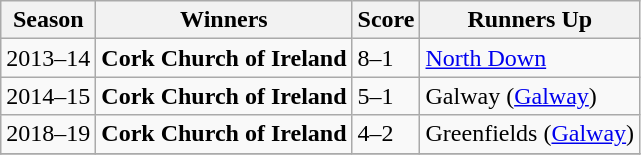<table class="wikitable collapsible">
<tr>
<th>Season</th>
<th>Winners</th>
<th>Score</th>
<th>Runners Up</th>
</tr>
<tr>
<td>2013–14</td>
<td><strong>Cork Church of Ireland</strong> </td>
<td>8–1</td>
<td><a href='#'>North Down</a></td>
</tr>
<tr>
<td>2014–15</td>
<td><strong>Cork Church of Ireland</strong> </td>
<td>5–1</td>
<td>Galway (<a href='#'>Galway</a>)</td>
</tr>
<tr>
<td>2018–19</td>
<td><strong>Cork Church of Ireland</strong> </td>
<td>4–2</td>
<td>Greenfields (<a href='#'>Galway</a>)</td>
</tr>
<tr>
</tr>
</table>
